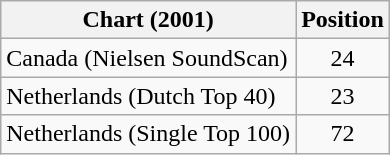<table class="wikitable sortable">
<tr>
<th>Chart (2001)</th>
<th>Position</th>
</tr>
<tr>
<td>Canada (Nielsen SoundScan)</td>
<td align="center">24</td>
</tr>
<tr>
<td>Netherlands (Dutch Top 40)</td>
<td align="center">23</td>
</tr>
<tr>
<td>Netherlands (Single Top 100)</td>
<td align="center">72</td>
</tr>
</table>
